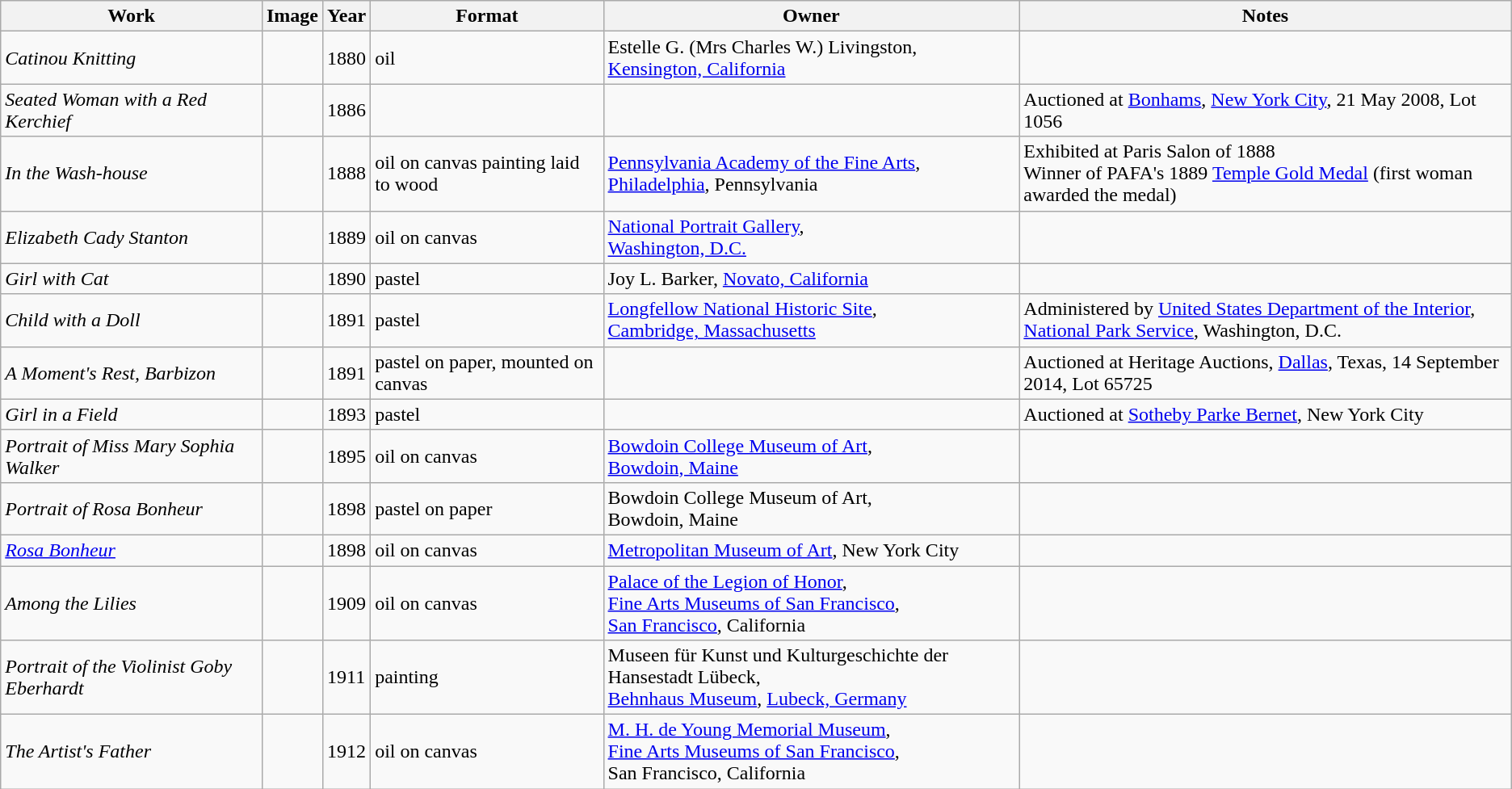<table class="wikitable">
<tr>
<th>Work</th>
<th>Image</th>
<th>Year</th>
<th>Format</th>
<th>Owner</th>
<th>Notes</th>
</tr>
<tr>
<td><em>Catinou Knitting</em></td>
<td></td>
<td>1880</td>
<td>oil</td>
<td>Estelle G. (Mrs Charles W.) Livingston,<br><a href='#'>Kensington, California</a></td>
<td></td>
</tr>
<tr>
<td><em>Seated Woman with a Red Kerchief</em></td>
<td></td>
<td>1886</td>
<td></td>
<td></td>
<td>Auctioned at <a href='#'>Bonhams</a>, <a href='#'>New York City</a>, 21 May 2008, Lot 1056</td>
</tr>
<tr>
<td><em>In the Wash-house</em></td>
<td></td>
<td>1888</td>
<td>oil on canvas painting laid to wood</td>
<td><a href='#'>Pennsylvania Academy of the Fine Arts</a>,<br><a href='#'>Philadelphia</a>, Pennsylvania</td>
<td>Exhibited at Paris Salon of 1888<br>Winner of PAFA's 1889 <a href='#'>Temple Gold Medal</a> (first woman awarded the medal)</td>
</tr>
<tr>
<td><em>Elizabeth Cady Stanton</em></td>
<td></td>
<td>1889</td>
<td>oil on canvas</td>
<td><a href='#'>National Portrait Gallery</a>,<br><a href='#'>Washington, D.C.</a></td>
<td></td>
</tr>
<tr>
<td><em>Girl with Cat</em></td>
<td></td>
<td>1890</td>
<td>pastel</td>
<td>Joy L. Barker, <a href='#'>Novato, California</a></td>
<td></td>
</tr>
<tr>
<td><em>Child with a Doll</em></td>
<td></td>
<td>1891</td>
<td>pastel</td>
<td><a href='#'>Longfellow National Historic Site</a>,<br><a href='#'>Cambridge, Massachusetts</a></td>
<td>Administered by <a href='#'>United States Department of the Interior</a>,<br><a href='#'>National Park Service</a>, Washington, D.C.</td>
</tr>
<tr>
<td><em>A Moment's Rest, Barbizon</em></td>
<td></td>
<td>1891</td>
<td>pastel on paper, mounted on canvas</td>
<td></td>
<td>Auctioned at Heritage Auctions, <a href='#'>Dallas</a>, Texas, 14 September 2014, Lot 65725</td>
</tr>
<tr>
<td><em>Girl in a Field</em></td>
<td></td>
<td>1893</td>
<td>pastel</td>
<td></td>
<td>Auctioned at <a href='#'>Sotheby Parke Bernet</a>, New York City</td>
</tr>
<tr>
<td><em>Portrait of Miss Mary Sophia Walker</em></td>
<td></td>
<td>1895</td>
<td>oil on canvas</td>
<td><a href='#'>Bowdoin College Museum of Art</a>,<br><a href='#'>Bowdoin, Maine</a></td>
<td></td>
</tr>
<tr>
<td><em>Portrait of Rosa Bonheur</em></td>
<td></td>
<td>1898</td>
<td>pastel on paper</td>
<td>Bowdoin College Museum of Art,<br>Bowdoin, Maine</td>
<td></td>
</tr>
<tr>
<td><a href='#'><em>Rosa Bonheur</em></a></td>
<td></td>
<td>1898</td>
<td>oil on canvas</td>
<td><a href='#'>Metropolitan Museum of Art</a>, New York City</td>
<td></td>
</tr>
<tr>
<td><em>Among the Lilies</em></td>
<td></td>
<td>1909</td>
<td>oil on canvas</td>
<td><a href='#'>Palace of the Legion of Honor</a>,<br><a href='#'>Fine Arts Museums of San Francisco</a>,<br><a href='#'>San Francisco</a>, California</td>
<td></td>
</tr>
<tr>
<td><em>Portrait of the Violinist Goby Eberhardt</em></td>
<td></td>
<td>1911</td>
<td>painting</td>
<td>Museen für Kunst und Kulturgeschichte der Hansestadt Lübeck,<br><a href='#'>Behnhaus Museum</a>, <a href='#'>Lubeck, Germany</a></td>
<td></td>
</tr>
<tr>
<td><em>The Artist's Father</em></td>
<td></td>
<td>1912</td>
<td>oil on canvas</td>
<td><a href='#'>M. H. de Young Memorial Museum</a>,<br><a href='#'>Fine Arts Museums of San Francisco</a>,<br>San Francisco, California</td>
<td></td>
</tr>
</table>
